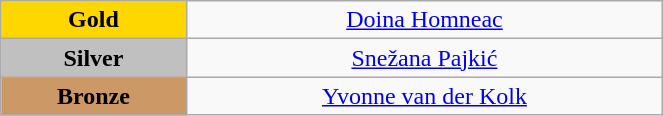<table class="wikitable" style="text-align:center; " width="35%">
<tr>
<td bgcolor="gold"><strong>Gold</strong></td>
<td><a href='#'>Doina Homneac</a><br>  <small><em></em></small></td>
</tr>
<tr>
<td bgcolor="silver"><strong>Silver</strong></td>
<td><a href='#'>Snežana Pajkić</a><br>  <small><em></em></small></td>
</tr>
<tr>
<td bgcolor="CC9966"><strong>Bronze</strong></td>
<td><a href='#'>Yvonne van der Kolk</a><br>  <small><em></em></small></td>
</tr>
</table>
